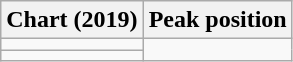<table class = "wikitable plainrowheaders sortable" border="1">
<tr>
<th>Chart (2019)</th>
<th>Peak position</th>
</tr>
<tr>
<td></td>
</tr>
<tr>
<td></td>
</tr>
</table>
